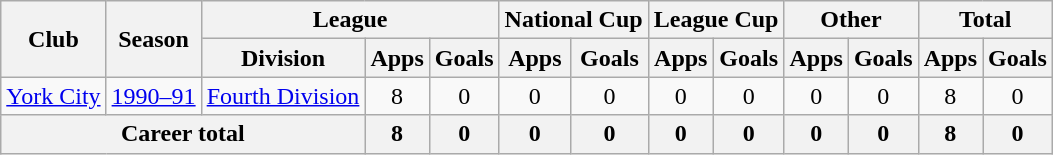<table class=wikitable style=text-align:center>
<tr>
<th rowspan=2>Club</th>
<th rowspan=2>Season</th>
<th colspan=3>League</th>
<th colspan=2>National Cup</th>
<th colspan=2>League Cup</th>
<th colspan=2>Other</th>
<th colspan=2>Total</th>
</tr>
<tr>
<th>Division</th>
<th>Apps</th>
<th>Goals</th>
<th>Apps</th>
<th>Goals</th>
<th>Apps</th>
<th>Goals</th>
<th>Apps</th>
<th>Goals</th>
<th>Apps</th>
<th>Goals</th>
</tr>
<tr>
<td><a href='#'>York City</a></td>
<td><a href='#'>1990–91</a></td>
<td><a href='#'>Fourth Division</a></td>
<td>8</td>
<td>0</td>
<td>0</td>
<td>0</td>
<td>0</td>
<td>0</td>
<td>0</td>
<td>0</td>
<td>8</td>
<td>0</td>
</tr>
<tr>
<th colspan=3>Career total</th>
<th>8</th>
<th>0</th>
<th>0</th>
<th>0</th>
<th>0</th>
<th>0</th>
<th>0</th>
<th>0</th>
<th>8</th>
<th>0</th>
</tr>
</table>
